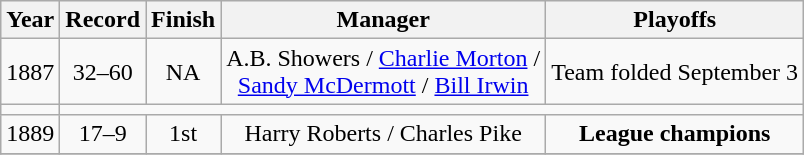<table class="wikitable">
<tr style="background: #F2F2F2;">
<th>Year</th>
<th>Record</th>
<th>Finish</th>
<th>Manager</th>
<th>Playoffs</th>
</tr>
<tr align=center>
<td>1887</td>
<td>32–60</td>
<td>NA</td>
<td>A.B. Showers  / <a href='#'>Charlie Morton</a> /<br> <a href='#'>Sandy McDermott</a> / <a href='#'>Bill Irwin</a></td>
<td>Team folded September 3</td>
</tr>
<tr align=center>
<td></td>
</tr>
<tr align=center>
<td>1889</td>
<td>17–9</td>
<td>1st</td>
<td>Harry Roberts / Charles Pike</td>
<td><strong>League champions</strong></td>
</tr>
<tr align=center>
</tr>
</table>
